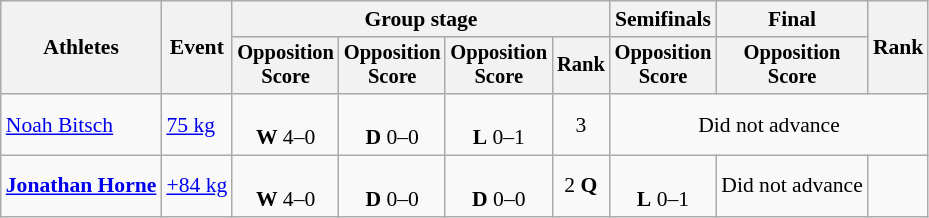<table class="wikitable" style="font-size:90%">
<tr>
<th rowspan="2">Athletes</th>
<th rowspan="2">Event</th>
<th colspan="4">Group stage</th>
<th>Semifinals</th>
<th>Final</th>
<th rowspan="2">Rank</th>
</tr>
<tr style="font-size:95%">
<th>Opposition<br>Score</th>
<th>Opposition<br>Score</th>
<th>Opposition<br>Score</th>
<th>Rank</th>
<th>Opposition<br>Score</th>
<th>Opposition<br>Score</th>
</tr>
<tr align=center>
<td align=left><a href='#'>Noah Bitsch</a></td>
<td align=left><a href='#'>75 kg</a></td>
<td><br><strong>W</strong> 4–0</td>
<td><br><strong>D</strong> 0–0</td>
<td><br><strong>L</strong> 0–1</td>
<td>3</td>
<td colspan=3>Did not advance</td>
</tr>
<tr align=center>
<td align=left><strong><a href='#'>Jonathan Horne</a></strong></td>
<td align=left><a href='#'>+84 kg</a></td>
<td><br><strong>W</strong> 4–0</td>
<td><br><strong>D</strong> 0–0</td>
<td><br><strong>D</strong> 0–0</td>
<td>2 <strong>Q</strong></td>
<td><br><strong>L</strong> 0–1</td>
<td>Did not advance</td>
<td></td>
</tr>
</table>
